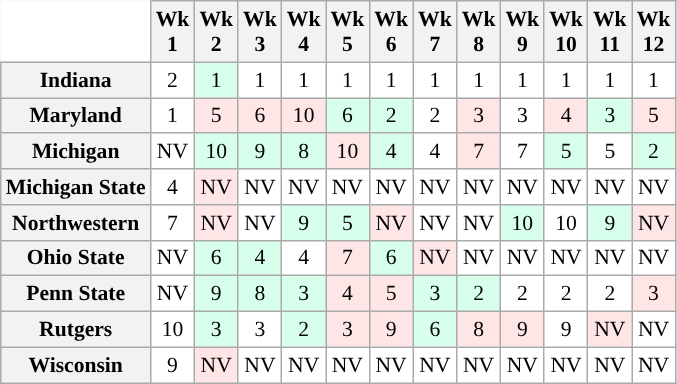<table class="wikitable" style="white-space:nowrap;font-size:90%;text-align:center;">
<tr>
<th style="background:white; border-top-style:hidden; border-left-style:hidden;"> </th>
<th>Wk<br> 1</th>
<th>Wk<br>2</th>
<th>Wk<br>3</th>
<th>Wk<br>4</th>
<th>Wk<br>5</th>
<th>Wk<br>6</th>
<th>Wk<br>7</th>
<th>Wk<br>8</th>
<th>Wk<br>9</th>
<th>Wk<br>10</th>
<th>Wk<br>11</th>
<th>Wk<br>12</th>
</tr>
<tr>
<th>Indiana</th>
<td style="background:#FFF;">2</td>
<td style="background:#d8ffeb;">1</td>
<td style="background:#FFF;">1</td>
<td style="background:#FFF;">1</td>
<td style="background:#FFF;">1</td>
<td style="background:#FFF;">1</td>
<td style="background:#FFF;">1</td>
<td style="background:#FFF;">1</td>
<td style="background:#FFF;">1</td>
<td style="background:#FFF;">1</td>
<td style="background:#FFF;">1</td>
<td style="background:#FFF;">1</td>
</tr>
<tr>
<th>Maryland</th>
<td style="background:#FFF;">1</td>
<td style="background:#ffe6e6;">5</td>
<td style="background:#ffe6e6;">6</td>
<td style="background:#ffe6e6;">10</td>
<td style="background:#d8ffeb;">6</td>
<td style="background:#d8ffeb;">2</td>
<td style="background:#FFF;">2</td>
<td style="background:#ffe6e6;">3</td>
<td style="background:#FFF;">3</td>
<td style="background:#ffe6e6;">4</td>
<td style="background:#d8ffeb;">3</td>
<td style="background:#ffe6e6;">5</td>
</tr>
<tr>
<th>Michigan</th>
<td style="background:#FFF;">NV</td>
<td style="background:#d8ffeb;">10</td>
<td style="background:#d8ffeb;">9</td>
<td style="background:#d8ffeb;">8</td>
<td style="background:#ffe6e6;">10</td>
<td style="background:#d8ffeb;">4</td>
<td style="background:#FFF;">4</td>
<td style="background:#ffe6e6;">7</td>
<td style="background:#FFF;">7</td>
<td style="background:#d8ffeb;">5</td>
<td style="background:#FFF;">5</td>
<td style="background:#d8ffeb;">2</td>
</tr>
<tr>
<th>Michigan State</th>
<td style="background:#FFF;">4</td>
<td style="background:#ffe6e6;">NV</td>
<td style="background:#FFF;">NV</td>
<td style="background:#FFF;">NV</td>
<td style="background:#FFF;">NV</td>
<td style="background:#FFF;">NV</td>
<td style="background:#FFF;">NV</td>
<td style="background:#FFF;">NV</td>
<td style="background:#FFF;">NV</td>
<td style="background:#FFF;">NV</td>
<td style="background:#FFF;">NV</td>
<td style="background:#FFF;">NV</td>
</tr>
<tr>
<th>Northwestern</th>
<td style="background:#FFF;">7</td>
<td style="background:#ffe6e6;">NV</td>
<td style="background:#FFF;">NV</td>
<td style="background:#d8ffeb;">9</td>
<td style="background:#d8ffeb;">5</td>
<td style="background:#ffe6e6;">NV</td>
<td style="background:#FFF;">NV</td>
<td style="background:#FFF;">NV</td>
<td style="background:#d8ffeb;">10</td>
<td style="background:#FFF;">10</td>
<td style="background:#d8ffeb;">9</td>
<td style="background:#ffe6e6;">NV</td>
</tr>
<tr>
<th>Ohio State</th>
<td style="background:#FFF;">NV</td>
<td style="background:#d8ffeb;">6</td>
<td style="background:#d8ffeb;">4</td>
<td style="background:#FFF;">4</td>
<td style="background:#ffe6e6;">7</td>
<td style="background:#d8ffeb;">6</td>
<td style="background:#ffe6e6;">NV</td>
<td style="background:#FFF;">NV</td>
<td style="background:#FFF;">NV</td>
<td style="background:#FFF;">NV</td>
<td style="background:#FFF;">NV</td>
<td style="background:#FFF;">NV</td>
</tr>
<tr>
<th>Penn State</th>
<td style="background:#FFF;">NV</td>
<td style="background:#d8ffeb;">9</td>
<td style="background:#d8ffeb;">8</td>
<td style="background:#d8ffeb;">3</td>
<td style="background:#ffe6e6;">4</td>
<td style="background:#ffe6e6;">5</td>
<td style="background:#d8ffeb;">3</td>
<td style="background:#d8ffeb;">2</td>
<td style="background:#FFF;">2</td>
<td style="background:#FFF;">2</td>
<td style="background:#FFF;">2</td>
<td style="background:#ffe6e6;">3</td>
</tr>
<tr>
<th>Rutgers</th>
<td style="background:#FFF;">10</td>
<td style="background:#d8ffeb;">3</td>
<td style="background:#FFF;">3</td>
<td style="background:#d8ffeb;">2</td>
<td style="background:#ffe6e6;">3</td>
<td style="background:#ffe6e6;">9</td>
<td style="background:#d8ffeb;">6</td>
<td style="background:#ffe6e6;">8</td>
<td style="background:#ffe6e6;">9</td>
<td style="background:#FFF;">9</td>
<td style="background:#ffe6e6;">NV</td>
<td style="background:#FFF;">NV</td>
</tr>
<tr>
<th>Wisconsin</th>
<td style="background:#FFF;">9</td>
<td style="background:#ffe6e6;">NV</td>
<td style="background:#FFF;">NV</td>
<td style="background:#FFF;">NV</td>
<td style="background:#FFF;">NV</td>
<td style="background:#FFF;">NV</td>
<td style="background:#FFF;">NV</td>
<td style="background:#FFF;">NV</td>
<td style="background:#FFF;">NV</td>
<td style="background:#FFF;">NV</td>
<td style="background:#FFF;">NV</td>
<td style="background:#FFF;">NV</td>
</tr>
</table>
